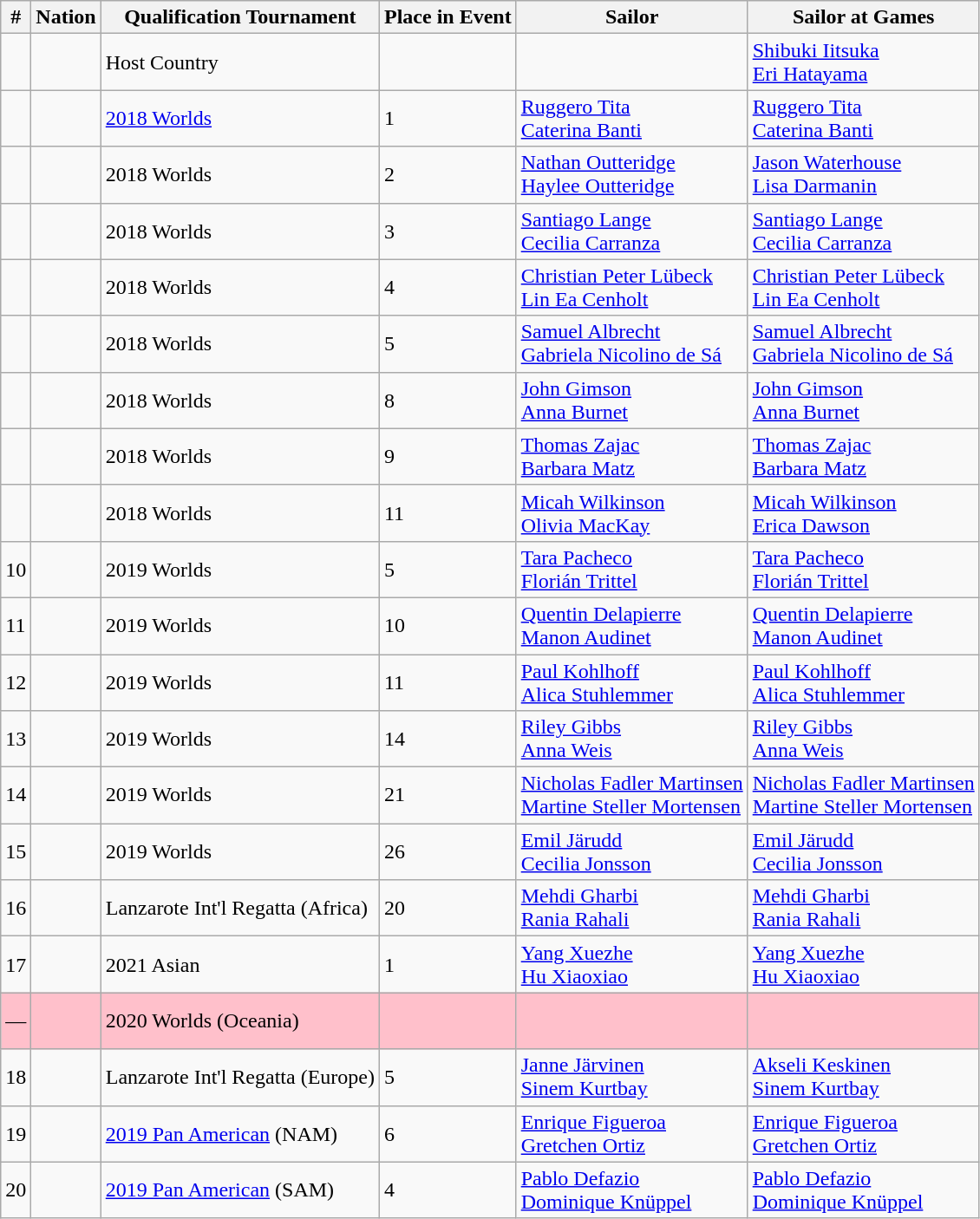<table class="sortable wikitable">
<tr>
<th>#</th>
<th>Nation</th>
<th>Qualification Tournament</th>
<th>Place in Event</th>
<th>Sailor</th>
<th>Sailor at Games</th>
</tr>
<tr>
<td></td>
<td></td>
<td>Host Country</td>
<td></td>
<td></td>
<td><a href='#'>Shibuki Iitsuka</a><br><a href='#'>Eri Hatayama</a></td>
</tr>
<tr>
<td></td>
<td></td>
<td><a href='#'>2018 Worlds</a></td>
<td>1</td>
<td><a href='#'>Ruggero Tita</a><br><a href='#'>Caterina Banti</a></td>
<td><a href='#'>Ruggero Tita</a><br><a href='#'>Caterina Banti</a></td>
</tr>
<tr>
<td></td>
<td></td>
<td>2018 Worlds</td>
<td>2</td>
<td><a href='#'>Nathan Outteridge</a><br><a href='#'>Haylee Outteridge</a></td>
<td><a href='#'>Jason Waterhouse</a><br><a href='#'>Lisa Darmanin</a></td>
</tr>
<tr>
<td></td>
<td></td>
<td>2018 Worlds</td>
<td>3</td>
<td><a href='#'>Santiago Lange</a><br><a href='#'>Cecilia Carranza</a></td>
<td><a href='#'>Santiago Lange</a><br><a href='#'>Cecilia Carranza</a></td>
</tr>
<tr>
<td></td>
<td></td>
<td>2018 Worlds</td>
<td>4</td>
<td><a href='#'>Christian Peter Lübeck</a><br><a href='#'>Lin Ea Cenholt</a></td>
<td><a href='#'>Christian Peter Lübeck</a><br><a href='#'>Lin Ea Cenholt</a></td>
</tr>
<tr>
<td></td>
<td></td>
<td>2018 Worlds</td>
<td>5</td>
<td><a href='#'>Samuel Albrecht</a><br><a href='#'>Gabriela Nicolino de Sá</a></td>
<td><a href='#'>Samuel Albrecht</a><br><a href='#'>Gabriela Nicolino de Sá</a></td>
</tr>
<tr>
<td></td>
<td></td>
<td>2018 Worlds</td>
<td>8</td>
<td><a href='#'>John Gimson</a><br><a href='#'>Anna Burnet</a></td>
<td><a href='#'>John Gimson</a><br><a href='#'>Anna Burnet</a></td>
</tr>
<tr>
<td></td>
<td></td>
<td>2018 Worlds</td>
<td>9</td>
<td><a href='#'>Thomas Zajac</a><br><a href='#'>Barbara Matz</a></td>
<td><a href='#'>Thomas Zajac</a><br><a href='#'>Barbara Matz</a></td>
</tr>
<tr>
<td></td>
<td></td>
<td>2018 Worlds</td>
<td>11</td>
<td><a href='#'>Micah Wilkinson</a><br><a href='#'>Olivia MacKay</a></td>
<td><a href='#'>Micah Wilkinson</a><br><a href='#'>Erica Dawson</a></td>
</tr>
<tr>
<td>10</td>
<td></td>
<td>2019 Worlds</td>
<td>5</td>
<td><a href='#'>Tara Pacheco</a><br><a href='#'>Florián Trittel</a></td>
<td><a href='#'>Tara Pacheco</a><br><a href='#'>Florián Trittel</a></td>
</tr>
<tr>
<td>11</td>
<td></td>
<td>2019 Worlds</td>
<td>10</td>
<td><a href='#'>Quentin Delapierre</a><br><a href='#'>Manon Audinet</a></td>
<td><a href='#'>Quentin Delapierre</a><br><a href='#'>Manon Audinet</a></td>
</tr>
<tr>
<td>12</td>
<td></td>
<td>2019 Worlds</td>
<td>11</td>
<td><a href='#'>Paul Kohlhoff</a><br><a href='#'>Alica Stuhlemmer</a></td>
<td><a href='#'>Paul Kohlhoff</a><br><a href='#'>Alica Stuhlemmer</a></td>
</tr>
<tr>
<td>13</td>
<td></td>
<td>2019 Worlds</td>
<td>14</td>
<td><a href='#'>Riley Gibbs</a><br><a href='#'>Anna Weis</a></td>
<td><a href='#'>Riley Gibbs</a><br><a href='#'>Anna Weis</a></td>
</tr>
<tr>
<td>14</td>
<td></td>
<td>2019 Worlds</td>
<td>21</td>
<td><a href='#'>Nicholas Fadler Martinsen</a><br><a href='#'>Martine Steller Mortensen</a></td>
<td><a href='#'>Nicholas Fadler Martinsen</a><br><a href='#'>Martine Steller Mortensen</a></td>
</tr>
<tr>
<td>15</td>
<td></td>
<td>2019 Worlds</td>
<td>26</td>
<td><a href='#'>Emil Järudd</a><br><a href='#'>Cecilia Jonsson</a></td>
<td><a href='#'>Emil Järudd</a><br><a href='#'>Cecilia Jonsson</a></td>
</tr>
<tr>
<td>16</td>
<td></td>
<td>Lanzarote Int'l Regatta (Africa)</td>
<td>20</td>
<td><a href='#'>Mehdi Gharbi</a><br><a href='#'>Rania Rahali</a></td>
<td><a href='#'>Mehdi Gharbi</a><br><a href='#'>Rania Rahali</a></td>
</tr>
<tr>
<td>17</td>
<td></td>
<td>2021 Asian</td>
<td>1</td>
<td><a href='#'>Yang Xuezhe</a><br><a href='#'>Hu Xiaoxiao</a></td>
<td><a href='#'>Yang Xuezhe</a><br><a href='#'>Hu Xiaoxiao</a></td>
</tr>
<tr style="background:pink;">
<td>—</td>
<td></td>
<td>2020 Worlds (Oceania)</td>
<td></td>
<td> <br> </td>
<td></td>
</tr>
<tr>
<td>18</td>
<td></td>
<td>Lanzarote Int'l Regatta (Europe)</td>
<td>5</td>
<td><a href='#'>Janne Järvinen</a><br><a href='#'>Sinem Kurtbay</a></td>
<td><a href='#'>Akseli Keskinen</a><br><a href='#'>Sinem Kurtbay</a></td>
</tr>
<tr>
<td>19</td>
<td></td>
<td><a href='#'>2019 Pan American</a> (NAM)</td>
<td>6</td>
<td><a href='#'>Enrique Figueroa</a><br><a href='#'>Gretchen Ortiz</a></td>
<td><a href='#'>Enrique Figueroa</a><br><a href='#'>Gretchen Ortiz</a></td>
</tr>
<tr>
<td>20</td>
<td></td>
<td><a href='#'>2019 Pan American</a> (SAM)</td>
<td>4</td>
<td><a href='#'>Pablo Defazio</a><br><a href='#'>Dominique Knüppel</a></td>
<td><a href='#'>Pablo Defazio</a><br><a href='#'>Dominique Knüppel</a></td>
</tr>
</table>
